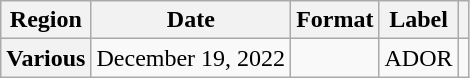<table class="wikitable plainrowheaders" style="text-align:center">
<tr>
<th scope="col">Region</th>
<th scope="col">Date</th>
<th scope="col">Format</th>
<th scope="col">Label</th>
<th scope="col"></th>
</tr>
<tr>
<th scope="row">Various</th>
<td>December 19, 2022</td>
<td></td>
<td>ADOR</td>
<td></td>
</tr>
</table>
